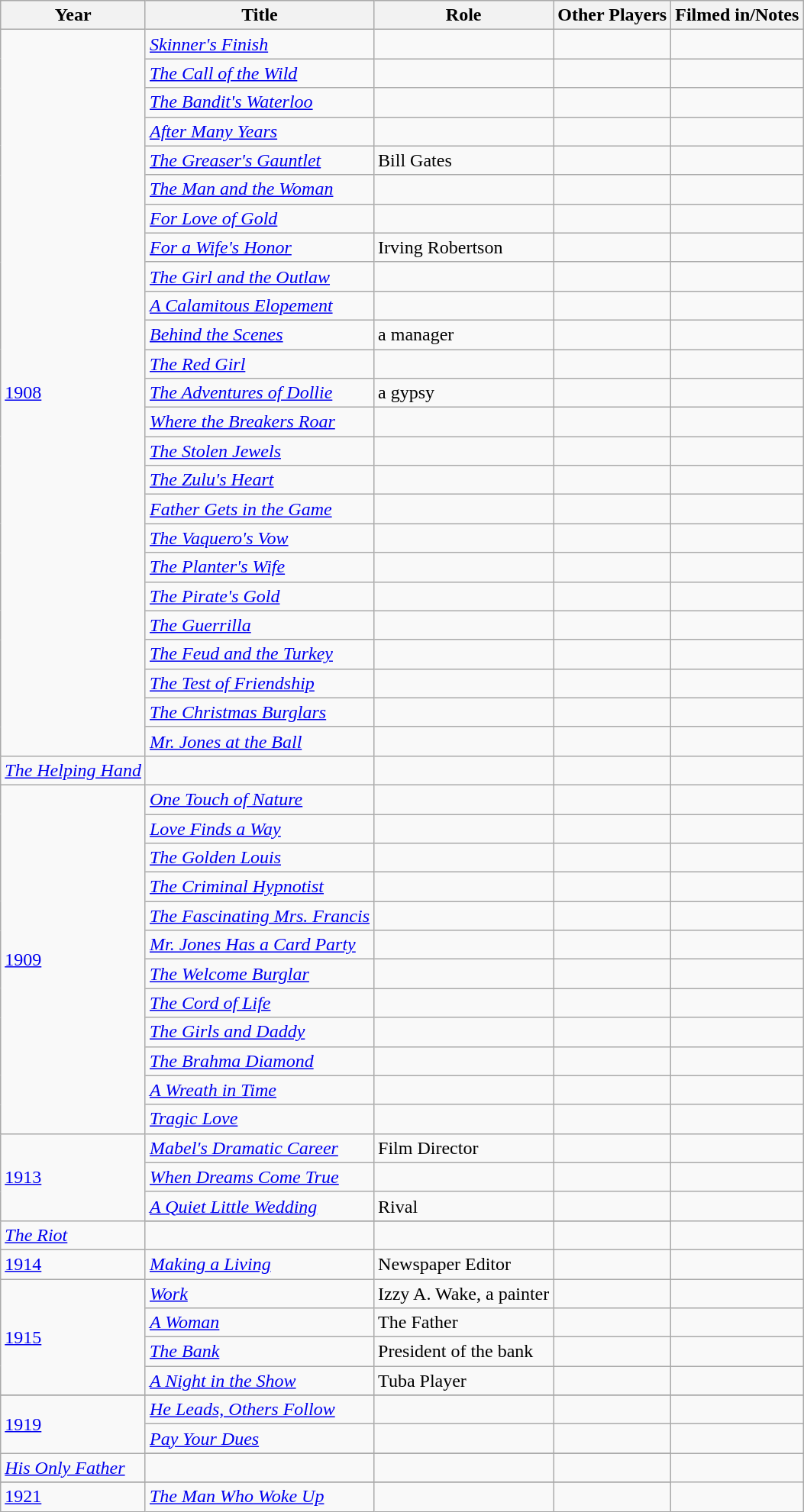<table class="wikitable">
<tr>
<th>Year</th>
<th>Title</th>
<th>Role</th>
<th>Other Players</th>
<th>Filmed in/Notes</th>
</tr>
<tr>
<td rowspan=25><a href='#'>1908</a></td>
<td><em><a href='#'>Skinner's Finish</a></em></td>
<td></td>
<td></td>
<td></td>
</tr>
<tr>
<td><em><a href='#'>The Call of the Wild</a></em></td>
<td></td>
<td></td>
<td></td>
</tr>
<tr>
<td><em><a href='#'>The Bandit's Waterloo</a></em></td>
<td></td>
<td></td>
<td></td>
</tr>
<tr>
<td><em><a href='#'>After Many Years</a></em></td>
<td></td>
<td></td>
<td></td>
</tr>
<tr>
<td><em><a href='#'>The Greaser's Gauntlet</a></em></td>
<td>Bill Gates</td>
<td></td>
<td></td>
</tr>
<tr>
<td><em><a href='#'>The Man and the Woman</a></em></td>
<td></td>
<td></td>
<td></td>
</tr>
<tr>
<td><em><a href='#'>For Love of Gold</a></em></td>
<td></td>
<td></td>
<td></td>
</tr>
<tr>
<td><em><a href='#'>For a Wife's Honor</a></em></td>
<td>Irving Robertson</td>
<td></td>
<td></td>
</tr>
<tr>
<td><em><a href='#'>The Girl and the Outlaw</a></em></td>
<td></td>
<td></td>
<td></td>
</tr>
<tr>
<td><em><a href='#'>A Calamitous Elopement</a></em></td>
<td></td>
<td></td>
<td></td>
</tr>
<tr>
<td><em><a href='#'>Behind the Scenes</a></em></td>
<td>a manager</td>
<td></td>
<td></td>
</tr>
<tr>
<td><em><a href='#'>The Red Girl</a></em></td>
<td></td>
<td></td>
<td></td>
</tr>
<tr>
<td><em><a href='#'>The Adventures of Dollie</a></em></td>
<td>a gypsy</td>
<td></td>
<td></td>
</tr>
<tr>
<td><em><a href='#'>Where the Breakers Roar</a></em></td>
<td></td>
<td></td>
<td></td>
</tr>
<tr>
<td><em><a href='#'>The Stolen Jewels</a></em></td>
<td></td>
<td></td>
<td></td>
</tr>
<tr>
<td><em><a href='#'>The Zulu's Heart</a></em></td>
<td></td>
<td></td>
<td></td>
</tr>
<tr>
<td><em><a href='#'>Father Gets in the Game</a></em></td>
<td></td>
<td></td>
<td></td>
</tr>
<tr>
<td><em><a href='#'>The Vaquero's Vow</a></em></td>
<td></td>
<td></td>
<td></td>
</tr>
<tr>
<td><em><a href='#'>The Planter's Wife</a></em></td>
<td></td>
<td></td>
<td></td>
</tr>
<tr>
<td><em><a href='#'>The Pirate's Gold</a></em></td>
<td></td>
<td></td>
<td></td>
</tr>
<tr>
<td><em><a href='#'>The Guerrilla</a></em></td>
<td></td>
<td></td>
<td></td>
</tr>
<tr>
<td><em><a href='#'>The Feud and the Turkey</a></em></td>
<td></td>
<td></td>
<td></td>
</tr>
<tr>
<td><em><a href='#'>The Test of Friendship</a></em></td>
<td></td>
<td></td>
<td></td>
</tr>
<tr>
<td><em><a href='#'>The Christmas Burglars</a></em></td>
<td></td>
<td></td>
<td></td>
</tr>
<tr>
<td><em><a href='#'>Mr. Jones at the Ball</a></em></td>
<td></td>
<td></td>
<td></td>
</tr>
<tr>
<td><em><a href='#'>The Helping Hand</a></em></td>
<td></td>
<td></td>
<td></td>
</tr>
<tr>
<td rowspan=12><a href='#'>1909</a></td>
<td><em><a href='#'>One Touch of Nature</a></em></td>
<td></td>
<td></td>
<td></td>
</tr>
<tr>
<td><em><a href='#'>Love Finds a Way</a></em></td>
<td></td>
<td></td>
<td></td>
</tr>
<tr>
<td><em><a href='#'>The Golden Louis</a></em></td>
<td></td>
<td></td>
<td></td>
</tr>
<tr>
<td><em><a href='#'>The Criminal Hypnotist</a></em></td>
<td></td>
<td></td>
<td></td>
</tr>
<tr>
<td><em><a href='#'>The Fascinating Mrs. Francis</a></em></td>
<td></td>
<td></td>
<td></td>
</tr>
<tr>
<td><em><a href='#'>Mr. Jones Has a Card Party</a></em></td>
<td></td>
<td></td>
<td></td>
</tr>
<tr>
<td><em><a href='#'>The Welcome Burglar</a></em></td>
<td></td>
<td></td>
<td></td>
</tr>
<tr>
<td><a href='#'><em>The Cord of Life</em></a></td>
<td></td>
<td></td>
<td></td>
</tr>
<tr>
<td><em><a href='#'>The Girls and Daddy</a></em></td>
<td></td>
<td></td>
<td></td>
</tr>
<tr>
<td><em><a href='#'>The Brahma Diamond</a></em></td>
<td></td>
<td></td>
<td></td>
</tr>
<tr>
<td><em><a href='#'>A Wreath in Time</a></em></td>
<td></td>
<td></td>
<td></td>
</tr>
<tr>
<td><em><a href='#'>Tragic Love</a></em></td>
<td></td>
<td></td>
<td></td>
</tr>
<tr>
<td rowspan=4><a href='#'>1913</a></td>
<td><em><a href='#'>Mabel's Dramatic Career</a></em></td>
<td>Film Director</td>
<td></td>
<td></td>
</tr>
<tr>
<td><em><a href='#'>When Dreams Come True</a></em></td>
<td></td>
<td></td>
<td></td>
</tr>
<tr>
<td><em><a href='#'>A Quiet Little Wedding</a></em></td>
<td>Rival</td>
<td></td>
<td></td>
</tr>
<tr>
</tr>
<tr>
<td><em><a href='#'>The Riot</a></em></td>
<td></td>
<td></td>
<td></td>
</tr>
<tr>
<td rowspan=1><a href='#'>1914</a></td>
<td><em><a href='#'>Making a Living</a></em></td>
<td>Newspaper Editor</td>
<td></td>
<td></td>
</tr>
<tr>
<td rowspan=4><a href='#'>1915</a></td>
<td><em><a href='#'>Work</a></em></td>
<td>Izzy A. Wake, a painter</td>
<td></td>
<td></td>
</tr>
<tr>
<td><em><a href='#'>A Woman</a></em></td>
<td>The Father</td>
<td></td>
<td></td>
</tr>
<tr>
<td><em><a href='#'>The Bank</a></em></td>
<td>President of the bank</td>
<td></td>
<td></td>
</tr>
<tr>
<td><em><a href='#'>A Night in the Show</a></em></td>
<td>Tuba Player</td>
<td></td>
<td></td>
</tr>
<tr>
</tr>
<tr>
<td rowspan=3><a href='#'>1919</a></td>
<td><em><a href='#'>He Leads, Others Follow</a></em></td>
<td></td>
<td></td>
<td></td>
</tr>
<tr>
<td><em><a href='#'>Pay Your Dues</a></em></td>
<td></td>
<td></td>
<td></td>
</tr>
<tr>
</tr>
<tr>
<td><em><a href='#'>His Only Father</a></em></td>
<td></td>
<td></td>
<td></td>
</tr>
<tr>
</tr>
<tr>
<td rowspan=1><a href='#'>1921</a></td>
<td><em><a href='#'>The Man Who Woke Up</a></em></td>
<td></td>
<td></td>
<td></td>
</tr>
</table>
